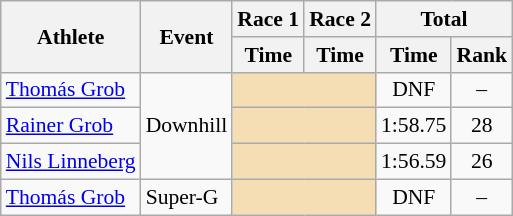<table class="wikitable" style="font-size:90%">
<tr>
<th rowspan="2">Athlete</th>
<th rowspan="2">Event</th>
<th>Race 1</th>
<th>Race 2</th>
<th colspan="2">Total</th>
</tr>
<tr>
<th>Time</th>
<th>Time</th>
<th>Time</th>
<th>Rank</th>
</tr>
<tr>
<td><a href='#'>Thomás Grob</a></td>
<td rowspan="3">Downhill</td>
<td colspan="2" bgcolor="wheat"></td>
<td align="center">DNF</td>
<td align="center">–</td>
</tr>
<tr>
<td><a href='#'>Rainer Grob</a></td>
<td colspan="2" bgcolor="wheat"></td>
<td align="center">1:58.75</td>
<td align="center">28</td>
</tr>
<tr>
<td><a href='#'>Nils Linneberg</a></td>
<td colspan="2" bgcolor="wheat"></td>
<td align="center">1:56.59</td>
<td align="center">26</td>
</tr>
<tr>
<td><a href='#'>Thomás Grob</a></td>
<td>Super-G</td>
<td colspan="2" bgcolor="wheat"></td>
<td align="center">DNF</td>
<td align="center">–</td>
</tr>
</table>
